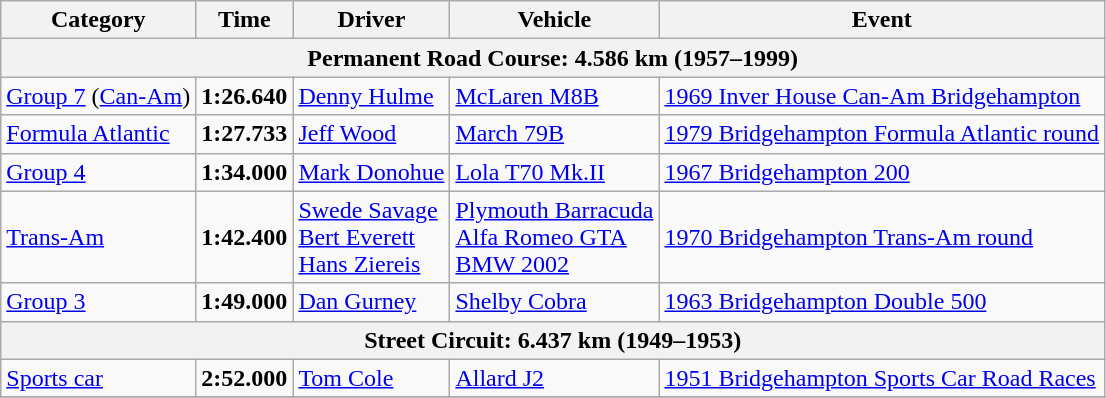<table class="wikitable">
<tr>
<th>Category</th>
<th>Time</th>
<th>Driver</th>
<th>Vehicle</th>
<th>Event</th>
</tr>
<tr>
<th colspan=5>Permanent Road Course: 4.586 km (1957–1999)</th>
</tr>
<tr>
<td><a href='#'>Group 7</a> (<a href='#'>Can-Am</a>)</td>
<td><strong>1:26.640</strong></td>
<td><a href='#'>Denny Hulme</a></td>
<td><a href='#'>McLaren M8B</a></td>
<td><a href='#'>1969 Inver House Can-Am Bridgehampton</a></td>
</tr>
<tr>
<td><a href='#'>Formula Atlantic</a></td>
<td><strong>1:27.733</strong></td>
<td><a href='#'>Jeff Wood</a></td>
<td><a href='#'>March 79B</a></td>
<td><a href='#'>1979 Bridgehampton Formula Atlantic round</a></td>
</tr>
<tr>
<td><a href='#'>Group 4</a></td>
<td><strong>1:34.000</strong></td>
<td><a href='#'>Mark Donohue</a></td>
<td><a href='#'>Lola T70 Mk.II</a></td>
<td><a href='#'>1967 Bridgehampton 200</a></td>
</tr>
<tr>
<td><a href='#'>Trans-Am</a></td>
<td><strong>1:42.400</strong></td>
<td><a href='#'>Swede Savage</a><br><a href='#'>Bert Everett</a><br><a href='#'>Hans Ziereis</a></td>
<td><a href='#'>Plymouth Barracuda</a><br><a href='#'>Alfa Romeo GTA</a><br><a href='#'>BMW 2002</a></td>
<td><a href='#'>1970 Bridgehampton Trans-Am round</a></td>
</tr>
<tr>
<td><a href='#'>Group 3</a></td>
<td><strong>1:49.000</strong></td>
<td><a href='#'>Dan Gurney</a></td>
<td><a href='#'>Shelby Cobra</a></td>
<td><a href='#'>1963 Bridgehampton Double 500</a></td>
</tr>
<tr>
<th colspan=5>Street Circuit: 6.437 km (1949–1953)</th>
</tr>
<tr>
<td><a href='#'>Sports car</a></td>
<td><strong>2:52.000</strong></td>
<td><a href='#'>Tom Cole</a></td>
<td><a href='#'>Allard J2</a></td>
<td><a href='#'>1951 Bridgehampton Sports Car Road Races</a></td>
</tr>
<tr>
</tr>
</table>
